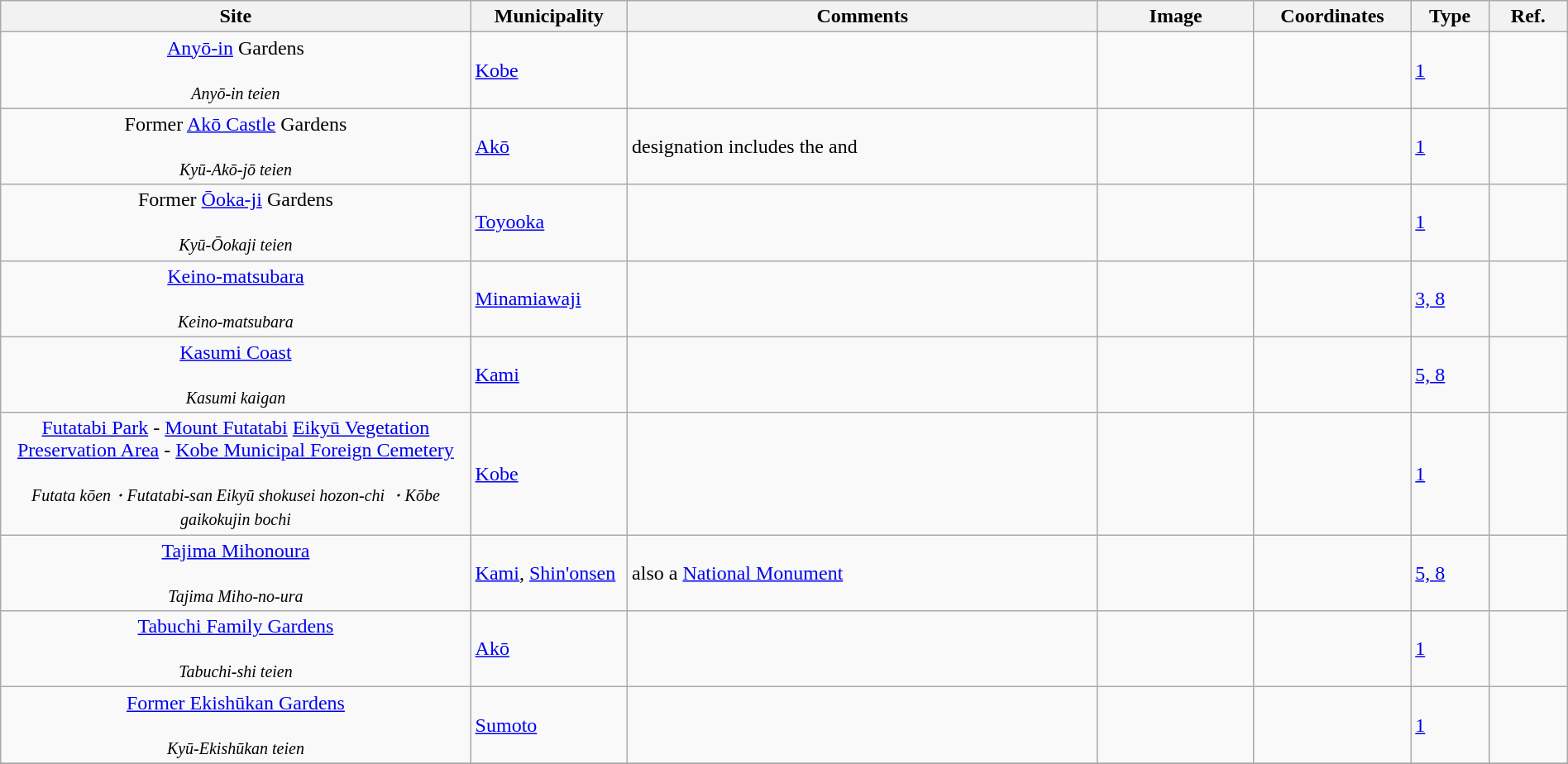<table class="wikitable sortable"  style="width:100%;">
<tr>
<th width="30%" align="left">Site</th>
<th width="10%" align="left">Municipality</th>
<th width="30%" align="left" class="unsortable">Comments</th>
<th width="10%" align="left"  class="unsortable">Image</th>
<th width="10%" align="left" class="unsortable">Coordinates</th>
<th width="5%" align="left">Type</th>
<th width="5%" align="left"  class="unsortable">Ref.</th>
</tr>
<tr>
<td align="center"><a href='#'>Anyō-in</a> Gardens<br><br><small><em>Anyō-in teien</em></small></td>
<td><a href='#'>Kobe</a></td>
<td></td>
<td></td>
<td></td>
<td><a href='#'>1</a></td>
<td></td>
</tr>
<tr>
<td align="center">Former <a href='#'>Akō Castle</a> Gardens<br><br><small><em>Kyū-Akō-jō teien</em></small></td>
<td><a href='#'>Akō</a></td>
<td>designation includes the  and </td>
<td></td>
<td></td>
<td><a href='#'>1</a></td>
<td></td>
</tr>
<tr>
<td align="center">Former <a href='#'>Ōoka-ji</a> Gardens<br><br><small><em>Kyū-Ōokaji teien</em></small></td>
<td><a href='#'>Toyooka</a></td>
<td></td>
<td></td>
<td></td>
<td><a href='#'>1</a></td>
<td></td>
</tr>
<tr>
<td align="center"><a href='#'>Keino-matsubara</a><br><br><small><em>Keino-matsubara</em></small></td>
<td><a href='#'>Minamiawaji</a></td>
<td></td>
<td></td>
<td></td>
<td><a href='#'>3, 8</a></td>
<td></td>
</tr>
<tr>
<td align="center"><a href='#'>Kasumi Coast</a><br><br><small><em>Kasumi kaigan</em></small></td>
<td><a href='#'>Kami</a></td>
<td></td>
<td></td>
<td></td>
<td><a href='#'>5, 8</a></td>
<td></td>
</tr>
<tr>
<td align="center"><a href='#'>Futatabi Park</a> - <a href='#'>Mount Futatabi</a> <a href='#'>Eikyū Vegetation Preservation Area</a> - <a href='#'>Kobe Municipal Foreign Cemetery</a><br><br><small><em>Futata kōen・Futatabi-san Eikyū shokusei hozon-chi ・Kōbe gaikokujin bochi</em></small></td>
<td><a href='#'>Kobe</a></td>
<td></td>
<td></td>
<td></td>
<td><a href='#'>1</a></td>
<td></td>
</tr>
<tr>
<td align="center"><a href='#'>Tajima Mihonoura</a><br><br><small><em>Tajima Miho-no-ura</em></small></td>
<td><a href='#'>Kami</a>, <a href='#'>Shin'onsen</a></td>
<td>also a <a href='#'>National Monument</a></td>
<td></td>
<td></td>
<td><a href='#'>5, 8</a></td>
<td></td>
</tr>
<tr>
<td align="center"><a href='#'>Tabuchi Family Gardens</a><br><br><small><em>Tabuchi-shi teien</em></small></td>
<td><a href='#'>Akō</a></td>
<td></td>
<td></td>
<td></td>
<td><a href='#'>1</a></td>
<td></td>
</tr>
<tr>
<td align="center"><a href='#'>Former Ekishūkan Gardens</a><br><br><small><em>Kyū-Ekishūkan teien</em></small></td>
<td><a href='#'>Sumoto</a></td>
<td></td>
<td></td>
<td></td>
<td><a href='#'>1</a></td>
<td></td>
</tr>
<tr>
</tr>
</table>
